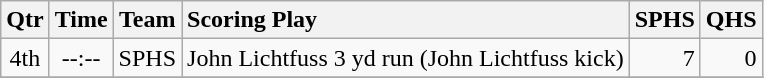<table class="wikitable">
<tr>
<th style="text-align: center;">Qtr</th>
<th style="text-align: center;">Time</th>
<th style="text-align: center;">Team</th>
<th style="text-align: left;">Scoring Play</th>
<th style="text-align: right;">SPHS</th>
<th style="text-align: right;">QHS</th>
</tr>
<tr>
<td style="text-align: center;">4th</td>
<td style="text-align: center;">--:--</td>
<td style="text-align: center;">SPHS</td>
<td style="text-align: left;">John Lichtfuss 3 yd run (John Lichtfuss kick)</td>
<td style="text-align: right;">7</td>
<td style="text-align: right;">0</td>
</tr>
<tr>
</tr>
</table>
